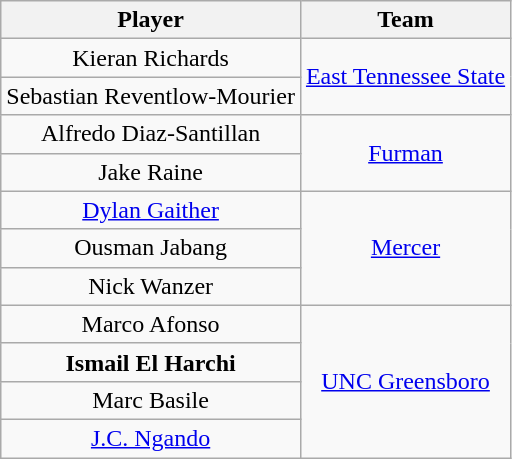<table class="wikitable" style="text-align: center;">
<tr>
<th>Player</th>
<th>Team</th>
</tr>
<tr>
<td>Kieran Richards</td>
<td rowspan=2><a href='#'>East Tennessee State</a></td>
</tr>
<tr>
<td>Sebastian Reventlow-Mourier</td>
</tr>
<tr>
<td>Alfredo Diaz-Santillan</td>
<td rowspan=2><a href='#'>Furman</a></td>
</tr>
<tr>
<td>Jake Raine</td>
</tr>
<tr>
<td><a href='#'>Dylan Gaither</a></td>
<td rowspan=3><a href='#'>Mercer</a></td>
</tr>
<tr>
<td>Ousman Jabang</td>
</tr>
<tr>
<td>Nick Wanzer</td>
</tr>
<tr>
<td>Marco Afonso</td>
<td rowspan=4><a href='#'>UNC Greensboro</a></td>
</tr>
<tr>
<td><strong>Ismail El Harchi</strong></td>
</tr>
<tr>
<td>Marc Basile</td>
</tr>
<tr>
<td><a href='#'>J.C. Ngando</a></td>
</tr>
</table>
